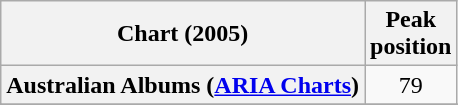<table class="wikitable sortable plainrowheaders" style="text-align:center">
<tr>
<th scope="col">Chart (2005)</th>
<th scope="col">Peak<br> position</th>
</tr>
<tr>
<th scope="row">Australian Albums (<a href='#'>ARIA Charts</a>)</th>
<td>79</td>
</tr>
<tr>
</tr>
<tr>
</tr>
</table>
